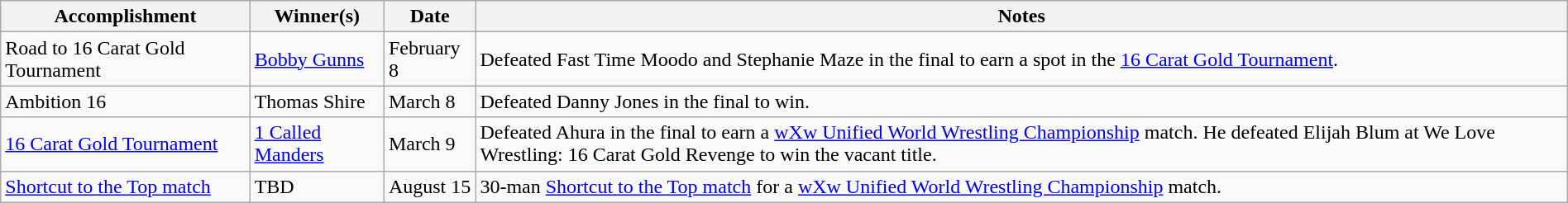<table class="wikitable" style="width:100%;">
<tr>
<th>Accomplishment</th>
<th>Winner(s)</th>
<th>Date</th>
<th>Notes</th>
</tr>
<tr>
<td>Road to 16 Carat Gold Tournament</td>
<td><a href='#'>Bobby Gunns</a></td>
<td>February 8</td>
<td>Defeated Fast Time Moodo and Stephanie Maze in the final to earn a spot in the <a href='#'>16 Carat Gold Tournament</a>.</td>
</tr>
<tr>
<td>Ambition 16</td>
<td>Thomas Shire</td>
<td>March 8</td>
<td>Defeated Danny Jones in the final to win.</td>
</tr>
<tr>
<td><a href='#'>16 Carat Gold Tournament</a></td>
<td><a href='#'>1 Called Manders</a></td>
<td>March 9</td>
<td>Defeated Ahura in the final to earn a <a href='#'>wXw Unified World Wrestling Championship</a> match. He defeated Elijah Blum at We Love Wrestling: 16 Carat Gold Revenge to win the vacant title.</td>
</tr>
<tr>
<td><a href='#'>Shortcut to the Top match</a></td>
<td>TBD</td>
<td>August 15</td>
<td>30-man <a href='#'>Shortcut to the Top match</a> for a <a href='#'>wXw Unified World Wrestling Championship</a> match.</td>
</tr>
</table>
